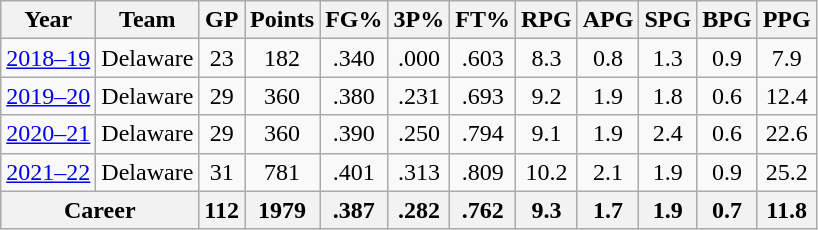<table class="wikitable"; style="text-align:center";>
<tr>
<th>Year</th>
<th>Team</th>
<th>GP</th>
<th>Points</th>
<th>FG%</th>
<th>3P%</th>
<th>FT%</th>
<th>RPG</th>
<th>APG</th>
<th>SPG</th>
<th>BPG</th>
<th>PPG</th>
</tr>
<tr>
<td><a href='#'>2018–19</a></td>
<td>Delaware</td>
<td>23</td>
<td>182</td>
<td>.340</td>
<td>.000</td>
<td>.603</td>
<td>8.3</td>
<td>0.8</td>
<td>1.3</td>
<td>0.9</td>
<td>7.9</td>
</tr>
<tr>
<td><a href='#'>2019–20</a></td>
<td>Delaware</td>
<td>29</td>
<td>360</td>
<td>.380</td>
<td>.231</td>
<td>.693</td>
<td>9.2</td>
<td>1.9</td>
<td>1.8</td>
<td>0.6</td>
<td>12.4</td>
</tr>
<tr>
<td><a href='#'>2020–21</a></td>
<td>Delaware</td>
<td>29</td>
<td>360</td>
<td>.390</td>
<td>.250</td>
<td>.794</td>
<td>9.1</td>
<td>1.9</td>
<td>2.4</td>
<td>0.6</td>
<td>22.6</td>
</tr>
<tr>
<td><a href='#'>2021–22</a></td>
<td>Delaware</td>
<td>31</td>
<td>781</td>
<td>.401</td>
<td>.313</td>
<td>.809</td>
<td>10.2</td>
<td>2.1</td>
<td>1.9</td>
<td>0.9</td>
<td>25.2</td>
</tr>
<tr>
<th colspan=2; align=center>Career</th>
<th>112</th>
<th>1979</th>
<th>.387</th>
<th>.282</th>
<th>.762</th>
<th>9.3</th>
<th>1.7</th>
<th>1.9</th>
<th>0.7</th>
<th>11.8</th>
</tr>
</table>
